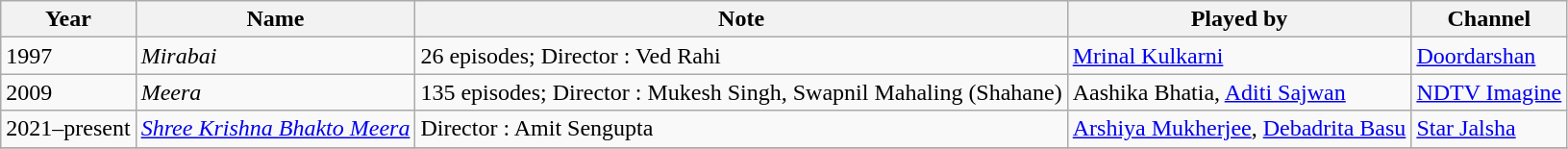<table class="wikitable">
<tr>
<th>Year</th>
<th>Name</th>
<th>Note</th>
<th>Played by</th>
<th>Channel</th>
</tr>
<tr>
<td>1997</td>
<td><em>Mirabai</em></td>
<td>26 episodes; Director : Ved Rahi</td>
<td><a href='#'>Mrinal Kulkarni</a></td>
<td><a href='#'>Doordarshan</a></td>
</tr>
<tr>
<td>2009</td>
<td><em>Meera</em></td>
<td>135 episodes; Director : Mukesh Singh, Swapnil Mahaling (Shahane)</td>
<td>Aashika Bhatia, <a href='#'>Aditi Sajwan</a></td>
<td><a href='#'>NDTV Imagine</a></td>
</tr>
<tr>
<td>2021–present</td>
<td><em><a href='#'>Shree Krishna Bhakto Meera</a></em></td>
<td>Director : Amit Sengupta</td>
<td><a href='#'>Arshiya Mukherjee</a>, <a href='#'>Debadrita Basu</a></td>
<td><a href='#'>Star Jalsha</a></td>
</tr>
<tr>
</tr>
</table>
